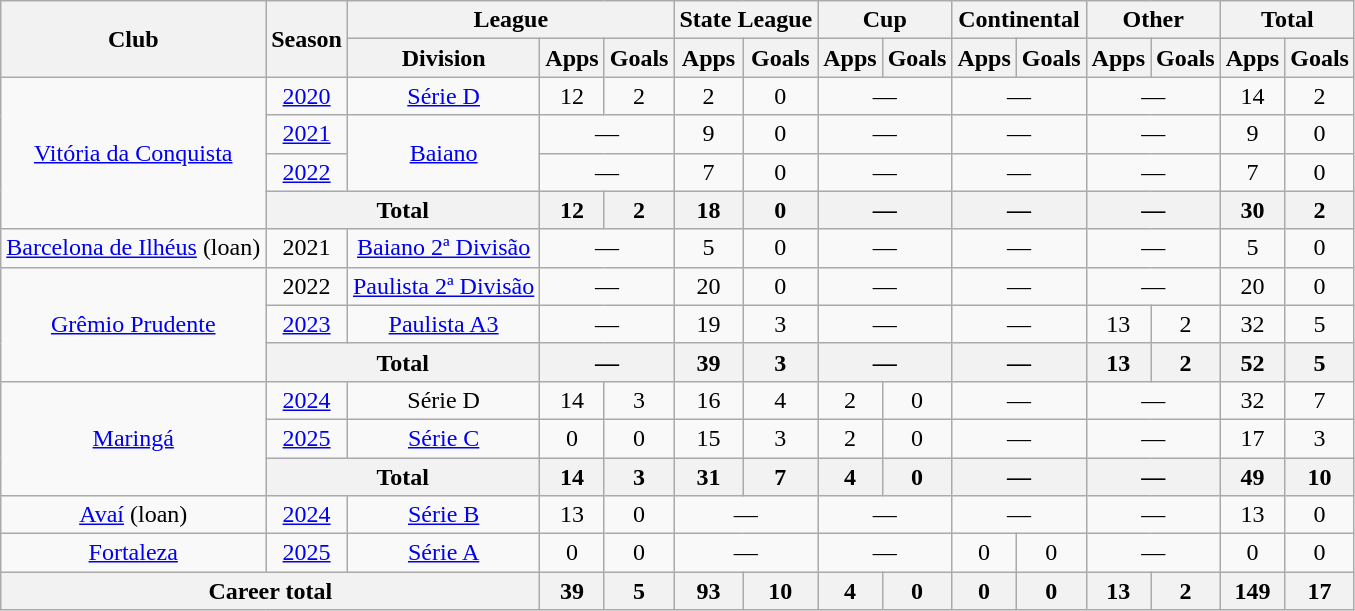<table class="wikitable" style="text-align: center;">
<tr>
<th rowspan="2">Club</th>
<th rowspan="2">Season</th>
<th colspan="3">League</th>
<th colspan="2">State League</th>
<th colspan="2">Cup</th>
<th colspan="2">Continental</th>
<th colspan="2">Other</th>
<th colspan="2">Total</th>
</tr>
<tr>
<th>Division</th>
<th>Apps</th>
<th>Goals</th>
<th>Apps</th>
<th>Goals</th>
<th>Apps</th>
<th>Goals</th>
<th>Apps</th>
<th>Goals</th>
<th>Apps</th>
<th>Goals</th>
<th>Apps</th>
<th>Goals</th>
</tr>
<tr>
<td rowspan="4" valign="center"><a href='#'>Vitória da Conquista</a></td>
<td><a href='#'>2020</a></td>
<td><a href='#'>Série D</a></td>
<td>12</td>
<td>2</td>
<td>2</td>
<td>0</td>
<td colspan="2">—</td>
<td colspan="2">—</td>
<td colspan="2">—</td>
<td>14</td>
<td>2</td>
</tr>
<tr>
<td><a href='#'>2021</a></td>
<td rowspan="2"><a href='#'>Baiano</a></td>
<td colspan="2">—</td>
<td>9</td>
<td>0</td>
<td colspan="2">—</td>
<td colspan="2">—</td>
<td colspan="2">—</td>
<td>9</td>
<td>0</td>
</tr>
<tr>
<td><a href='#'>2022</a></td>
<td colspan="2">—</td>
<td>7</td>
<td>0</td>
<td colspan="2">—</td>
<td colspan="2">—</td>
<td colspan="2">—</td>
<td>7</td>
<td>0</td>
</tr>
<tr>
<th colspan="2">Total</th>
<th>12</th>
<th>2</th>
<th>18</th>
<th>0</th>
<th colspan="2">—</th>
<th colspan="2">—</th>
<th colspan="2">—</th>
<th>30</th>
<th>2</th>
</tr>
<tr>
<td valign="center"><a href='#'>Barcelona de Ilhéus</a> (loan)</td>
<td>2021</td>
<td><a href='#'>Baiano 2ª Divisão</a></td>
<td colspan="2">—</td>
<td>5</td>
<td>0</td>
<td colspan="2">—</td>
<td colspan="2">—</td>
<td colspan="2">—</td>
<td>5</td>
<td>0</td>
</tr>
<tr>
<td rowspan="3" valign="center"><a href='#'>Grêmio Prudente</a></td>
<td>2022</td>
<td><a href='#'>Paulista 2ª Divisão</a></td>
<td colspan="2">—</td>
<td>20</td>
<td>0</td>
<td colspan="2">—</td>
<td colspan="2">—</td>
<td colspan="2">—</td>
<td>20</td>
<td>0</td>
</tr>
<tr>
<td><a href='#'>2023</a></td>
<td><a href='#'>Paulista A3</a></td>
<td colspan="2">—</td>
<td>19</td>
<td>3</td>
<td colspan="2">—</td>
<td colspan="2">—</td>
<td>13</td>
<td>2</td>
<td>32</td>
<td>5</td>
</tr>
<tr>
<th colspan="2">Total</th>
<th colspan="2">—</th>
<th>39</th>
<th>3</th>
<th colspan="2">—</th>
<th colspan="2">—</th>
<th>13</th>
<th>2</th>
<th>52</th>
<th>5</th>
</tr>
<tr>
<td rowspan="3" valign="center"><a href='#'>Maringá</a></td>
<td><a href='#'>2024</a></td>
<td>Série D</td>
<td>14</td>
<td>3</td>
<td>16</td>
<td>4</td>
<td>2</td>
<td>0</td>
<td colspan="2">—</td>
<td colspan="2">—</td>
<td>32</td>
<td>7</td>
</tr>
<tr>
<td><a href='#'>2025</a></td>
<td><a href='#'>Série C</a></td>
<td>0</td>
<td>0</td>
<td>15</td>
<td>3</td>
<td>2</td>
<td>0</td>
<td colspan="2">—</td>
<td colspan="2">—</td>
<td>17</td>
<td>3</td>
</tr>
<tr>
<th colspan="2">Total</th>
<th>14</th>
<th>3</th>
<th>31</th>
<th>7</th>
<th>4</th>
<th>0</th>
<th colspan="2">—</th>
<th colspan="2">—</th>
<th>49</th>
<th>10</th>
</tr>
<tr>
<td valign="center"><a href='#'>Avaí</a> (loan)</td>
<td><a href='#'>2024</a></td>
<td><a href='#'>Série B</a></td>
<td>13</td>
<td>0</td>
<td colspan="2">—</td>
<td colspan="2">—</td>
<td colspan="2">—</td>
<td colspan="2">—</td>
<td>13</td>
<td>0</td>
</tr>
<tr>
<td valign="center"><a href='#'>Fortaleza</a></td>
<td><a href='#'>2025</a></td>
<td><a href='#'>Série A</a></td>
<td>0</td>
<td>0</td>
<td colspan="2">—</td>
<td colspan="2">—</td>
<td>0</td>
<td>0</td>
<td colspan="2">—</td>
<td>0</td>
<td>0</td>
</tr>
<tr>
<th colspan="3"><strong>Career total</strong></th>
<th>39</th>
<th>5</th>
<th>93</th>
<th>10</th>
<th>4</th>
<th>0</th>
<th>0</th>
<th>0</th>
<th>13</th>
<th>2</th>
<th>149</th>
<th>17</th>
</tr>
</table>
